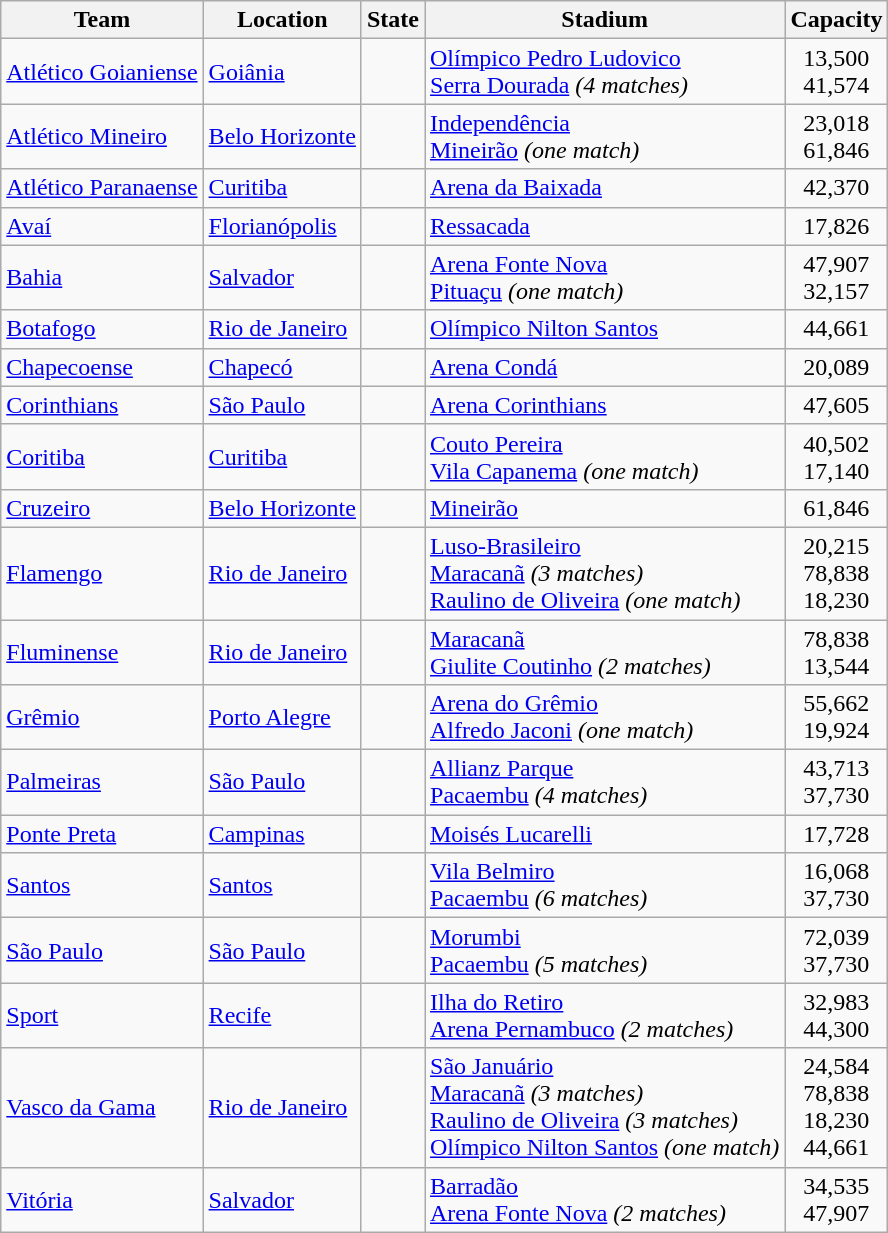<table class="wikitable sortable" style="text-align: left;">
<tr>
<th>Team</th>
<th>Location</th>
<th>State</th>
<th>Stadium</th>
<th>Capacity</th>
</tr>
<tr>
<td><a href='#'>Atlético Goianiense</a></td>
<td><a href='#'>Goiânia</a></td>
<td></td>
<td><a href='#'>Olímpico Pedro Ludovico</a> <br> <a href='#'>Serra Dourada</a> <em>(4 matches)</em></td>
<td align=center>13,500 <br> 41,574</td>
</tr>
<tr>
<td><a href='#'>Atlético Mineiro</a></td>
<td><a href='#'>Belo Horizonte</a></td>
<td></td>
<td><a href='#'>Independência</a> <br> <a href='#'>Mineirão</a> <em>(one match)</em></td>
<td align=center>23,018 <br> 61,846</td>
</tr>
<tr>
<td><a href='#'>Atlético Paranaense</a></td>
<td><a href='#'>Curitiba</a></td>
<td></td>
<td><a href='#'>Arena da Baixada</a></td>
<td align=center>42,370</td>
</tr>
<tr>
<td><a href='#'>Avaí</a></td>
<td><a href='#'>Florianópolis</a></td>
<td></td>
<td><a href='#'>Ressacada</a></td>
<td align=center>17,826</td>
</tr>
<tr>
<td><a href='#'>Bahia</a></td>
<td><a href='#'>Salvador</a></td>
<td></td>
<td><a href='#'>Arena Fonte Nova</a> <br> <a href='#'>Pituaçu</a> <em>(one match)</em></td>
<td align=center>47,907 <br> 32,157</td>
</tr>
<tr>
<td><a href='#'>Botafogo</a></td>
<td><a href='#'>Rio de Janeiro</a></td>
<td></td>
<td><a href='#'>Olímpico Nilton Santos</a></td>
<td align=center>44,661</td>
</tr>
<tr>
<td><a href='#'>Chapecoense</a></td>
<td><a href='#'>Chapecó</a></td>
<td></td>
<td><a href='#'>Arena Condá</a></td>
<td align=center>20,089</td>
</tr>
<tr>
<td><a href='#'>Corinthians</a></td>
<td><a href='#'>São Paulo</a></td>
<td></td>
<td><a href='#'>Arena Corinthians</a></td>
<td align=center>47,605</td>
</tr>
<tr>
<td><a href='#'>Coritiba</a></td>
<td><a href='#'>Curitiba</a></td>
<td></td>
<td><a href='#'>Couto Pereira</a> <br> <a href='#'>Vila Capanema</a> <em>(one match)</em></td>
<td align=center>40,502 <br> 17,140</td>
</tr>
<tr>
<td><a href='#'>Cruzeiro</a></td>
<td><a href='#'>Belo Horizonte</a></td>
<td></td>
<td><a href='#'>Mineirão</a></td>
<td align=center>61,846</td>
</tr>
<tr>
<td><a href='#'>Flamengo</a></td>
<td><a href='#'>Rio de Janeiro</a></td>
<td></td>
<td><a href='#'>Luso-Brasileiro</a> <br> <a href='#'>Maracanã</a> <em>(3 matches)</em> <br> <a href='#'>Raulino de Oliveira</a> <em>(one match)</em></td>
<td align=center>20,215 <br> 78,838 <br> 18,230</td>
</tr>
<tr>
<td><a href='#'>Fluminense</a></td>
<td><a href='#'>Rio de Janeiro</a></td>
<td></td>
<td><a href='#'>Maracanã</a> <br> <a href='#'>Giulite Coutinho</a> <em>(2 matches)</em></td>
<td align=center>78,838 <br> 13,544</td>
</tr>
<tr>
<td><a href='#'>Grêmio</a></td>
<td><a href='#'>Porto Alegre</a></td>
<td></td>
<td><a href='#'>Arena do Grêmio</a> <br> <a href='#'>Alfredo Jaconi</a> <em>(one match)</em></td>
<td align=center>55,662 <br> 19,924</td>
</tr>
<tr>
<td><a href='#'>Palmeiras</a></td>
<td><a href='#'>São Paulo</a></td>
<td></td>
<td><a href='#'>Allianz Parque</a> <br> <a href='#'>Pacaembu</a> <em>(4 matches)</em></td>
<td align=center>43,713 <br> 37,730</td>
</tr>
<tr>
<td><a href='#'>Ponte Preta</a></td>
<td><a href='#'>Campinas</a></td>
<td></td>
<td><a href='#'>Moisés Lucarelli</a></td>
<td align=center>17,728</td>
</tr>
<tr>
<td><a href='#'>Santos</a></td>
<td><a href='#'>Santos</a></td>
<td></td>
<td><a href='#'>Vila Belmiro</a> <br> <a href='#'>Pacaembu</a> <em>(6 matches)</em></td>
<td align=center>16,068 <br> 37,730</td>
</tr>
<tr>
<td><a href='#'>São Paulo</a></td>
<td><a href='#'>São Paulo</a></td>
<td></td>
<td><a href='#'>Morumbi</a> <br> <a href='#'>Pacaembu</a> <em>(5 matches)</em></td>
<td align=center>72,039 <br> 37,730</td>
</tr>
<tr>
<td><a href='#'>Sport</a></td>
<td><a href='#'>Recife</a></td>
<td></td>
<td><a href='#'>Ilha do Retiro</a> <br> <a href='#'>Arena Pernambuco</a> <em>(2 matches)</em></td>
<td align=center>32,983 <br> 44,300</td>
</tr>
<tr>
<td><a href='#'>Vasco da Gama</a></td>
<td><a href='#'>Rio de Janeiro</a></td>
<td></td>
<td><a href='#'>São Januário</a> <br> <a href='#'>Maracanã</a> <em>(3 matches)</em> <br> <a href='#'>Raulino de Oliveira</a> <em>(3 matches)</em> <br> <a href='#'>Olímpico Nilton Santos</a> <em>(one match)</em></td>
<td align=center>24,584 <br> 78,838 <br> 18,230 <br> 44,661</td>
</tr>
<tr>
<td><a href='#'>Vitória</a></td>
<td><a href='#'>Salvador</a></td>
<td></td>
<td><a href='#'>Barradão</a> <br> <a href='#'>Arena Fonte Nova</a> <em>(2 matches)</em></td>
<td align=center>34,535 <br> 47,907</td>
</tr>
</table>
